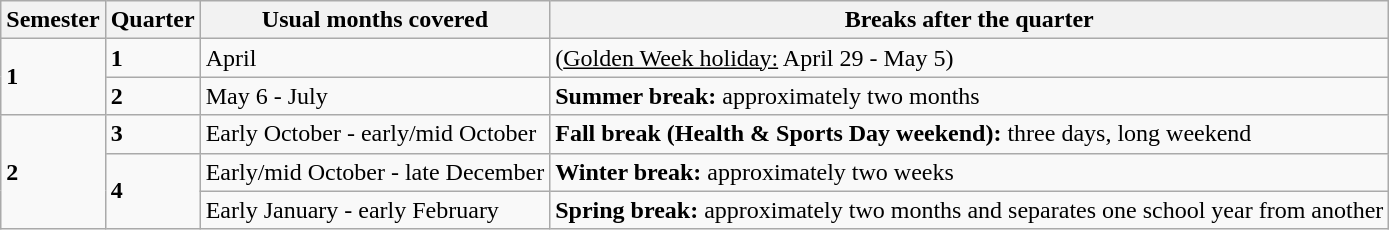<table class="wikitable">
<tr>
<th>Semester</th>
<th>Quarter</th>
<th>Usual months covered</th>
<th>Breaks after the quarter</th>
</tr>
<tr>
<td rowspan="2"><strong>1</strong></td>
<td><strong>1</strong></td>
<td>April</td>
<td>(<u>Golden Week holiday:</u> April 29 - May 5)</td>
</tr>
<tr>
<td><strong>2</strong></td>
<td>May 6 - July</td>
<td><strong>Summer break:</strong> approximately two months</td>
</tr>
<tr>
<td rowspan="3"><strong>2</strong></td>
<td><strong>3</strong></td>
<td>Early October - early/mid October</td>
<td><strong>Fall break (Health & Sports Day weekend):</strong> three days, long weekend</td>
</tr>
<tr>
<td rowspan="2"><strong>4</strong></td>
<td>Early/mid October - late December</td>
<td><strong>Winter break:</strong> approximately two weeks</td>
</tr>
<tr>
<td>Early January - early February</td>
<td><strong>Spring break:</strong> approximately two months and separates one school year from another</td>
</tr>
</table>
